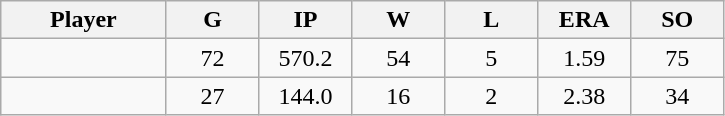<table class="wikitable sortable">
<tr>
<th bgcolor="#DDDDFF" width="16%">Player</th>
<th bgcolor="#DDDDFF" width="9%">G</th>
<th bgcolor="#DDDDFF" width="9%">IP</th>
<th bgcolor="#DDDDFF" width="9%">W</th>
<th bgcolor="#DDDDFF" width="9%">L</th>
<th bgcolor="#DDDDFF" width="9%">ERA</th>
<th bgcolor="#DDDDFF" width="9%">SO</th>
</tr>
<tr align="center">
<td></td>
<td>72</td>
<td>570.2</td>
<td>54</td>
<td>5</td>
<td>1.59</td>
<td>75</td>
</tr>
<tr align="center">
<td></td>
<td>27</td>
<td>144.0</td>
<td>16</td>
<td>2</td>
<td>2.38</td>
<td>34</td>
</tr>
</table>
